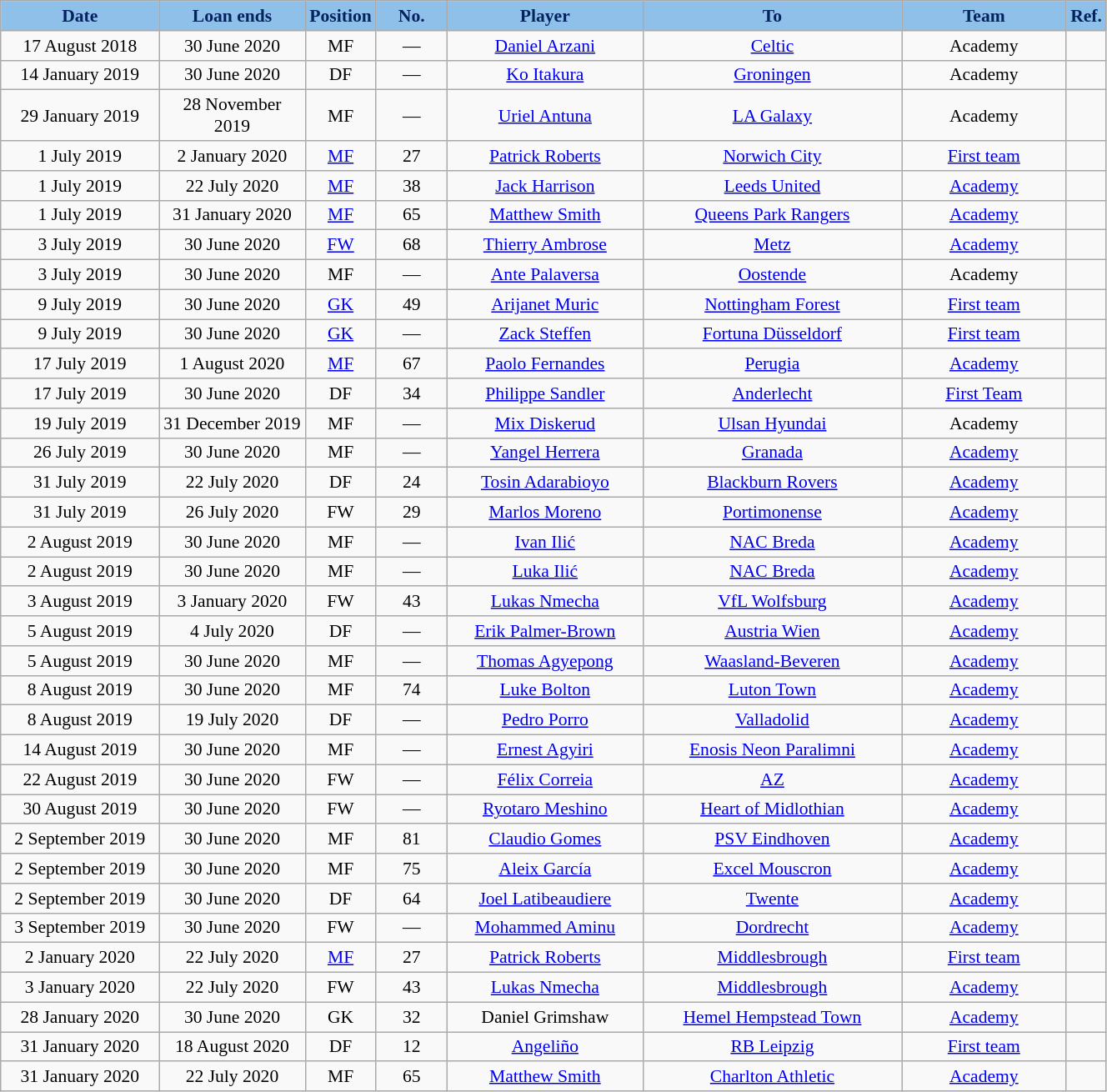<table class="wikitable" style="text-align:center; font-size:90%; ">
<tr>
<th style="background:#8FC0E9; color:#022360; width:120px;">Date</th>
<th style="background:#8FC0E9; color:#022360; width:110px;">Loan ends</th>
<th style="background:#8FC0E9; color:#022360; width:50px;">Position</th>
<th style="background:#8FC0E9; color:#022360; width:50px;">No.</th>
<th style="background:#8FC0E9; color:#022360; width:150px;">Player</th>
<th style="background:#8FC0E9; color:#022360; width:200px;">To</th>
<th style="background:#8FC0E9; color:#022360; width:125px;">Team</th>
<th style="background:#8FC0E9; color:#022360; width:25px;">Ref.</th>
</tr>
<tr>
<td>17 August 2018</td>
<td>30 June 2020</td>
<td>MF</td>
<td>—</td>
<td> <a href='#'>Daniel Arzani</a></td>
<td> <a href='#'>Celtic</a></td>
<td>Academy</td>
<td></td>
</tr>
<tr>
<td>14 January 2019</td>
<td>30 June 2020</td>
<td>DF</td>
<td>—</td>
<td> <a href='#'>Ko Itakura</a></td>
<td> <a href='#'>Groningen</a></td>
<td>Academy</td>
<td></td>
</tr>
<tr>
<td>29 January 2019</td>
<td>28 November 2019</td>
<td>MF</td>
<td>—</td>
<td> <a href='#'>Uriel Antuna</a></td>
<td> <a href='#'>LA Galaxy</a></td>
<td>Academy</td>
<td></td>
</tr>
<tr>
<td>1 July 2019</td>
<td>2 January 2020</td>
<td><a href='#'>MF</a></td>
<td>27</td>
<td> <a href='#'>Patrick Roberts</a></td>
<td><a href='#'>Norwich City</a></td>
<td><a href='#'>First team</a></td>
<td></td>
</tr>
<tr>
<td>1 July 2019</td>
<td>22 July 2020</td>
<td><a href='#'>MF</a></td>
<td>38</td>
<td> <a href='#'>Jack Harrison</a></td>
<td><a href='#'>Leeds United</a></td>
<td><a href='#'>Academy</a></td>
<td></td>
</tr>
<tr>
<td>1 July 2019</td>
<td>31 January 2020</td>
<td><a href='#'>MF</a></td>
<td>65</td>
<td> <a href='#'>Matthew Smith</a></td>
<td><a href='#'>Queens Park Rangers</a></td>
<td><a href='#'>Academy</a></td>
<td></td>
</tr>
<tr>
<td>3 July 2019</td>
<td>30 June 2020</td>
<td><a href='#'>FW</a></td>
<td>68</td>
<td> <a href='#'>Thierry Ambrose</a></td>
<td> <a href='#'>Metz</a></td>
<td><a href='#'>Academy</a></td>
<td></td>
</tr>
<tr>
<td>3 July 2019</td>
<td>30 June 2020</td>
<td>MF</td>
<td>—</td>
<td> <a href='#'>Ante Palaversa</a></td>
<td> <a href='#'>Oostende</a></td>
<td>Academy</td>
<td></td>
</tr>
<tr>
<td>9 July 2019</td>
<td>30 June 2020</td>
<td><a href='#'>GK</a></td>
<td>49</td>
<td> <a href='#'>Arijanet Muric</a></td>
<td><a href='#'>Nottingham Forest</a></td>
<td><a href='#'>First team</a></td>
<td></td>
</tr>
<tr>
<td>9 July 2019</td>
<td>30 June 2020</td>
<td><a href='#'>GK</a></td>
<td>—</td>
<td> <a href='#'>Zack Steffen</a></td>
<td> <a href='#'>Fortuna Düsseldorf</a></td>
<td><a href='#'>First team</a></td>
<td></td>
</tr>
<tr>
<td>17 July 2019</td>
<td>1 August 2020</td>
<td><a href='#'>MF</a></td>
<td>67</td>
<td> <a href='#'>Paolo Fernandes</a></td>
<td> <a href='#'>Perugia</a></td>
<td><a href='#'>Academy</a></td>
<td></td>
</tr>
<tr>
<td>17 July 2019</td>
<td>30 June 2020</td>
<td>DF</td>
<td>34</td>
<td> <a href='#'>Philippe Sandler</a></td>
<td> <a href='#'>Anderlecht</a></td>
<td><a href='#'>First Team</a></td>
<td></td>
</tr>
<tr>
<td>19 July 2019</td>
<td>31 December 2019</td>
<td>MF</td>
<td>—</td>
<td> <a href='#'>Mix Diskerud</a></td>
<td> <a href='#'>Ulsan Hyundai</a></td>
<td>Academy</td>
<td></td>
</tr>
<tr>
<td>26 July 2019</td>
<td>30 June 2020</td>
<td>MF</td>
<td>—</td>
<td> <a href='#'>Yangel Herrera</a></td>
<td> <a href='#'>Granada</a></td>
<td><a href='#'>Academy</a></td>
<td></td>
</tr>
<tr>
<td>31 July 2019</td>
<td>22 July 2020</td>
<td>DF</td>
<td>24</td>
<td> <a href='#'>Tosin Adarabioyo</a></td>
<td><a href='#'>Blackburn Rovers</a></td>
<td><a href='#'>Academy</a></td>
<td></td>
</tr>
<tr>
<td>31 July 2019</td>
<td>26 July 2020</td>
<td>FW</td>
<td>29</td>
<td> <a href='#'>Marlos Moreno</a></td>
<td> <a href='#'>Portimonense</a></td>
<td><a href='#'>Academy</a></td>
<td></td>
</tr>
<tr>
<td>2 August 2019</td>
<td>30 June 2020</td>
<td>MF</td>
<td>—</td>
<td> <a href='#'>Ivan Ilić</a></td>
<td> <a href='#'>NAC Breda</a></td>
<td><a href='#'>Academy</a></td>
<td></td>
</tr>
<tr>
<td>2 August 2019</td>
<td>30 June 2020</td>
<td>MF</td>
<td>—</td>
<td> <a href='#'>Luka Ilić</a></td>
<td> <a href='#'>NAC Breda</a></td>
<td><a href='#'>Academy</a></td>
<td></td>
</tr>
<tr>
<td>3 August 2019</td>
<td>3 January 2020</td>
<td>FW</td>
<td>43</td>
<td> <a href='#'>Lukas Nmecha</a></td>
<td> <a href='#'>VfL Wolfsburg</a></td>
<td><a href='#'>Academy</a></td>
<td></td>
</tr>
<tr>
<td>5 August 2019</td>
<td>4 July 2020</td>
<td>DF</td>
<td>—</td>
<td> <a href='#'>Erik Palmer-Brown</a></td>
<td> <a href='#'>Austria Wien</a></td>
<td><a href='#'>Academy</a></td>
<td></td>
</tr>
<tr>
<td>5 August 2019</td>
<td>30 June 2020</td>
<td>MF</td>
<td>—</td>
<td> <a href='#'>Thomas Agyepong</a></td>
<td> <a href='#'>Waasland-Beveren</a></td>
<td><a href='#'>Academy</a></td>
<td></td>
</tr>
<tr>
<td>8 August 2019</td>
<td>30 June 2020</td>
<td>MF</td>
<td>74</td>
<td> <a href='#'>Luke Bolton</a></td>
<td><a href='#'>Luton Town</a></td>
<td><a href='#'>Academy</a></td>
<td></td>
</tr>
<tr>
<td>8 August 2019</td>
<td>19 July 2020</td>
<td>DF</td>
<td>—</td>
<td> <a href='#'>Pedro Porro</a></td>
<td> <a href='#'>Valladolid</a></td>
<td><a href='#'>Academy</a></td>
<td></td>
</tr>
<tr>
<td>14 August 2019</td>
<td>30 June 2020</td>
<td>MF</td>
<td>—</td>
<td> <a href='#'>Ernest Agyiri</a></td>
<td> <a href='#'>Enosis Neon Paralimni</a></td>
<td><a href='#'>Academy</a></td>
<td></td>
</tr>
<tr>
<td>22 August 2019</td>
<td>30 June 2020</td>
<td>FW</td>
<td>—</td>
<td> <a href='#'>Félix Correia</a></td>
<td> <a href='#'>AZ</a></td>
<td><a href='#'>Academy</a></td>
<td></td>
</tr>
<tr>
<td>30 August 2019</td>
<td>30 June 2020</td>
<td>FW</td>
<td>—</td>
<td> <a href='#'>Ryotaro Meshino</a></td>
<td> <a href='#'>Heart of Midlothian</a></td>
<td><a href='#'>Academy</a></td>
<td></td>
</tr>
<tr>
<td>2 September 2019</td>
<td>30 June 2020</td>
<td>MF</td>
<td>81</td>
<td> <a href='#'>Claudio Gomes</a></td>
<td> <a href='#'>PSV Eindhoven</a></td>
<td><a href='#'>Academy</a></td>
<td></td>
</tr>
<tr>
<td>2 September 2019</td>
<td>30 June 2020</td>
<td>MF</td>
<td>75</td>
<td> <a href='#'>Aleix García</a></td>
<td> <a href='#'>Excel Mouscron</a></td>
<td><a href='#'>Academy</a></td>
<td></td>
</tr>
<tr>
<td>2 September 2019</td>
<td>30 June 2020</td>
<td>DF</td>
<td>64</td>
<td> <a href='#'>Joel Latibeaudiere</a></td>
<td> <a href='#'>Twente</a></td>
<td><a href='#'>Academy</a></td>
<td></td>
</tr>
<tr>
<td>3 September 2019</td>
<td>30 June 2020</td>
<td>FW</td>
<td>—</td>
<td> <a href='#'>Mohammed Aminu</a></td>
<td> <a href='#'>Dordrecht</a></td>
<td><a href='#'>Academy</a></td>
<td></td>
</tr>
<tr>
<td>2 January 2020</td>
<td>22 July 2020</td>
<td><a href='#'>MF</a></td>
<td>27</td>
<td> <a href='#'>Patrick Roberts</a></td>
<td><a href='#'>Middlesbrough</a></td>
<td><a href='#'>First team</a></td>
<td></td>
</tr>
<tr>
<td>3 January 2020</td>
<td>22 July 2020</td>
<td>FW</td>
<td>43</td>
<td> <a href='#'>Lukas Nmecha</a></td>
<td><a href='#'>Middlesbrough</a></td>
<td><a href='#'>Academy</a></td>
<td></td>
</tr>
<tr>
<td>28 January 2020</td>
<td>30 June 2020</td>
<td>GK</td>
<td>32</td>
<td> Daniel Grimshaw</td>
<td><a href='#'>Hemel Hempstead Town</a></td>
<td><a href='#'>Academy</a></td>
<td></td>
</tr>
<tr>
<td>31 January 2020</td>
<td>18 August 2020</td>
<td>DF</td>
<td>12</td>
<td> <a href='#'>Angeliño</a></td>
<td> <a href='#'>RB Leipzig</a></td>
<td><a href='#'>First team</a></td>
<td></td>
</tr>
<tr>
<td>31 January 2020</td>
<td>22 July 2020</td>
<td>MF</td>
<td>65</td>
<td> <a href='#'>Matthew Smith</a></td>
<td><a href='#'>Charlton Athletic</a></td>
<td><a href='#'>Academy</a></td>
<td></td>
</tr>
</table>
